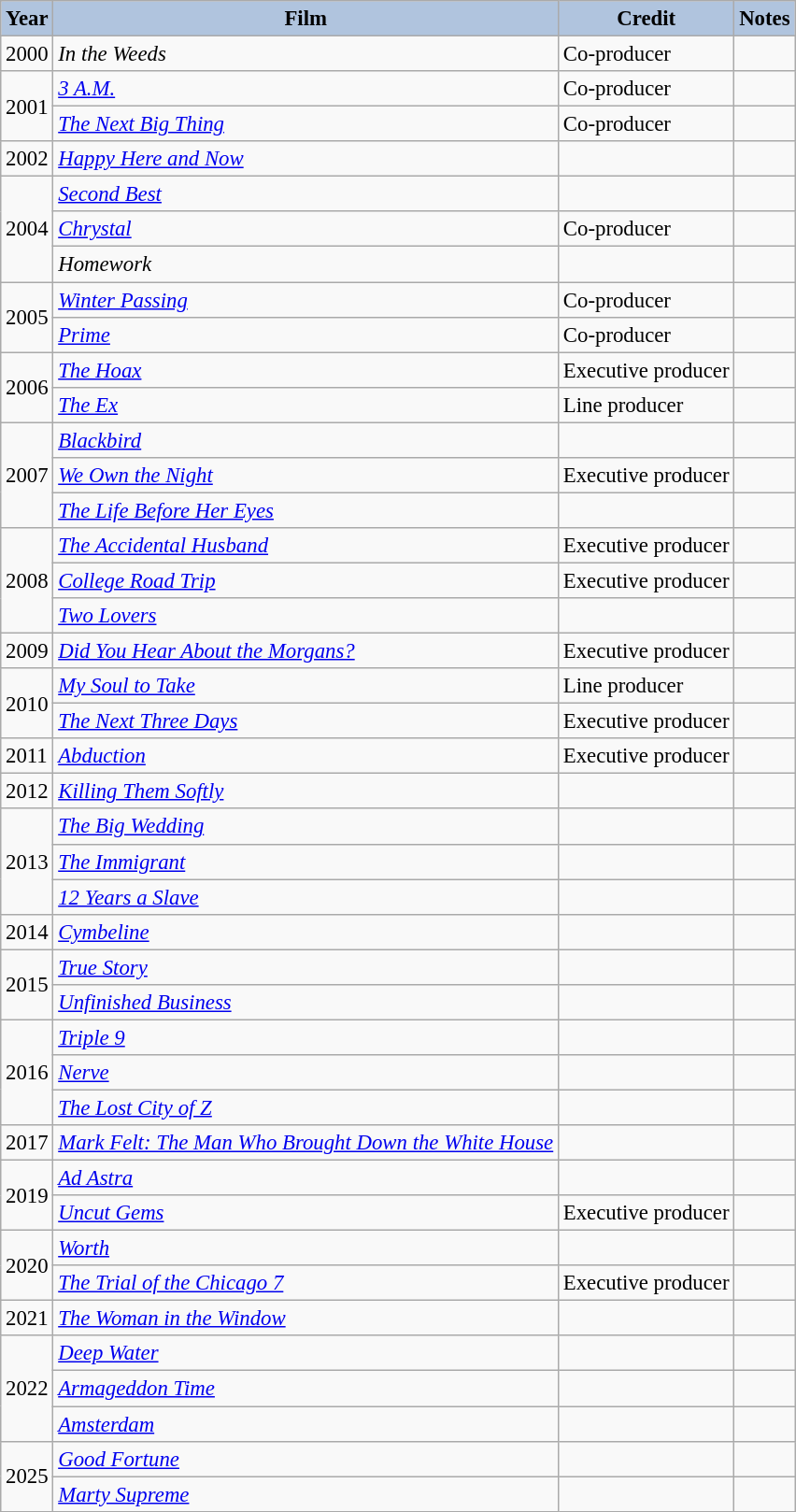<table class="wikitable" style="font-size:95%;">
<tr>
<th style="background:#B0C4DE;">Year</th>
<th style="background:#B0C4DE;">Film</th>
<th style="background:#B0C4DE;">Credit</th>
<th style="background:#B0C4DE;">Notes</th>
</tr>
<tr>
<td>2000</td>
<td><em>In the Weeds</em></td>
<td>Co-producer</td>
<td></td>
</tr>
<tr>
<td rowspan=2>2001</td>
<td><em><a href='#'>3 A.M.</a></em></td>
<td>Co-producer</td>
<td></td>
</tr>
<tr>
<td><em><a href='#'>The Next Big Thing</a></em></td>
<td>Co-producer</td>
<td></td>
</tr>
<tr>
<td>2002</td>
<td><em><a href='#'>Happy Here and Now</a></em></td>
<td></td>
<td></td>
</tr>
<tr>
<td rowspan=3>2004</td>
<td><em><a href='#'>Second Best</a></em></td>
<td></td>
<td></td>
</tr>
<tr>
<td><em><a href='#'>Chrystal</a></em></td>
<td>Co-producer</td>
<td></td>
</tr>
<tr>
<td><em>Homework</em></td>
<td></td>
<td></td>
</tr>
<tr>
<td rowspan=2>2005</td>
<td><em><a href='#'>Winter Passing</a></em></td>
<td>Co-producer</td>
<td></td>
</tr>
<tr>
<td><em><a href='#'>Prime</a></em></td>
<td>Co-producer</td>
<td></td>
</tr>
<tr>
<td rowspan=2>2006</td>
<td><em><a href='#'>The Hoax</a></em></td>
<td>Executive producer</td>
<td></td>
</tr>
<tr>
<td><em><a href='#'>The Ex</a></em></td>
<td>Line producer</td>
<td></td>
</tr>
<tr>
<td rowspan=3>2007</td>
<td><em><a href='#'>Blackbird</a></em></td>
<td></td>
<td></td>
</tr>
<tr>
<td><em><a href='#'>We Own the Night</a></em></td>
<td>Executive producer</td>
<td></td>
</tr>
<tr>
<td><em><a href='#'>The Life Before Her Eyes</a></em></td>
<td></td>
<td></td>
</tr>
<tr>
<td rowspan=3>2008</td>
<td><em><a href='#'>The Accidental Husband</a></em></td>
<td>Executive producer</td>
<td></td>
</tr>
<tr>
<td><em><a href='#'>College Road Trip</a></em></td>
<td>Executive producer</td>
<td></td>
</tr>
<tr>
<td><em><a href='#'>Two Lovers</a></em></td>
<td></td>
<td></td>
</tr>
<tr>
<td>2009</td>
<td><em><a href='#'>Did You Hear About the Morgans?</a></em></td>
<td>Executive producer</td>
<td></td>
</tr>
<tr>
<td rowspan=2>2010</td>
<td><em><a href='#'>My Soul to Take</a></em></td>
<td>Line producer</td>
<td></td>
</tr>
<tr>
<td><em><a href='#'>The Next Three Days</a></em></td>
<td>Executive producer</td>
<td></td>
</tr>
<tr>
<td>2011</td>
<td><em><a href='#'>Abduction</a></em></td>
<td>Executive producer</td>
<td></td>
</tr>
<tr>
<td>2012</td>
<td><em><a href='#'>Killing Them Softly</a></em></td>
<td></td>
<td></td>
</tr>
<tr>
<td rowspan=3>2013</td>
<td><em><a href='#'>The Big Wedding</a></em></td>
<td></td>
<td></td>
</tr>
<tr>
<td><em><a href='#'>The Immigrant</a></em></td>
<td></td>
<td></td>
</tr>
<tr>
<td><em><a href='#'>12 Years a Slave</a></em></td>
<td></td>
<td></td>
</tr>
<tr>
<td>2014</td>
<td><em><a href='#'>Cymbeline</a></em></td>
<td></td>
<td></td>
</tr>
<tr>
<td rowspan=2>2015</td>
<td><em><a href='#'>True Story</a></em></td>
<td></td>
<td></td>
</tr>
<tr>
<td><em><a href='#'>Unfinished Business</a></em></td>
<td></td>
<td></td>
</tr>
<tr>
<td rowspan=3>2016</td>
<td><em><a href='#'>Triple 9</a></em></td>
<td></td>
<td></td>
</tr>
<tr>
<td><em><a href='#'>Nerve</a></em></td>
<td></td>
<td></td>
</tr>
<tr>
<td><em><a href='#'>The Lost City of Z</a></em></td>
<td></td>
<td></td>
</tr>
<tr>
<td>2017</td>
<td><em><a href='#'>Mark Felt: The Man Who Brought Down the White House</a></em></td>
<td></td>
<td></td>
</tr>
<tr>
<td rowspan=2>2019</td>
<td><em><a href='#'>Ad Astra</a></em></td>
<td></td>
<td></td>
</tr>
<tr>
<td><em><a href='#'>Uncut Gems</a></em></td>
<td>Executive producer</td>
<td></td>
</tr>
<tr>
<td rowspan=2>2020</td>
<td><em><a href='#'>Worth</a></em></td>
<td></td>
<td></td>
</tr>
<tr>
<td><em><a href='#'>The Trial of the Chicago 7</a></em></td>
<td>Executive producer</td>
<td></td>
</tr>
<tr>
<td>2021</td>
<td><em><a href='#'>The Woman in the Window</a></em></td>
<td></td>
<td></td>
</tr>
<tr>
<td rowspan=3>2022</td>
<td><em><a href='#'>Deep Water</a></em></td>
<td></td>
<td></td>
</tr>
<tr>
<td><em><a href='#'>Armageddon Time</a></em></td>
<td></td>
<td></td>
</tr>
<tr>
<td><em><a href='#'>Amsterdam</a></em></td>
<td></td>
<td></td>
</tr>
<tr>
<td rowspan=2>2025</td>
<td><em><a href='#'>Good Fortune</a></em></td>
<td></td>
<td style="text-align:center;"></td>
</tr>
<tr>
<td><em><a href='#'>Marty Supreme</a></em></td>
<td></td>
<td></td>
</tr>
</table>
